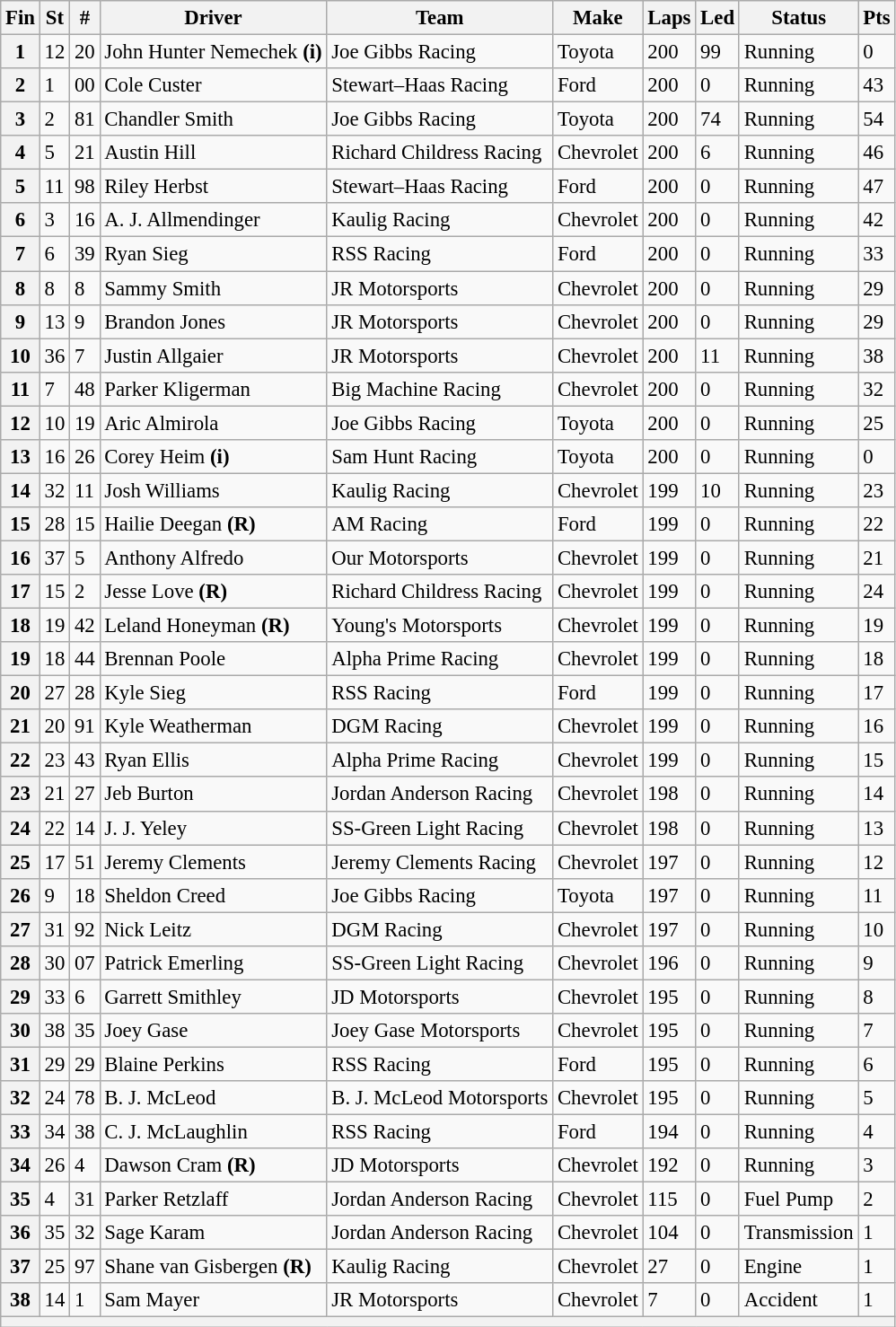<table class="wikitable" style="font-size:95%">
<tr>
<th>Fin</th>
<th>St</th>
<th>#</th>
<th>Driver</th>
<th>Team</th>
<th>Make</th>
<th>Laps</th>
<th>Led</th>
<th>Status</th>
<th>Pts</th>
</tr>
<tr>
<th>1</th>
<td>12</td>
<td>20</td>
<td>John Hunter Nemechek <strong>(i)</strong></td>
<td>Joe Gibbs Racing</td>
<td>Toyota</td>
<td>200</td>
<td>99</td>
<td>Running</td>
<td>0</td>
</tr>
<tr>
<th>2</th>
<td>1</td>
<td>00</td>
<td>Cole Custer</td>
<td>Stewart–Haas Racing</td>
<td>Ford</td>
<td>200</td>
<td>0</td>
<td>Running</td>
<td>43</td>
</tr>
<tr>
<th>3</th>
<td>2</td>
<td>81</td>
<td>Chandler Smith</td>
<td>Joe Gibbs Racing</td>
<td>Toyota</td>
<td>200</td>
<td>74</td>
<td>Running</td>
<td>54</td>
</tr>
<tr>
<th>4</th>
<td>5</td>
<td>21</td>
<td>Austin Hill</td>
<td>Richard Childress Racing</td>
<td>Chevrolet</td>
<td>200</td>
<td>6</td>
<td>Running</td>
<td>46</td>
</tr>
<tr>
<th>5</th>
<td>11</td>
<td>98</td>
<td>Riley Herbst</td>
<td>Stewart–Haas Racing</td>
<td>Ford</td>
<td>200</td>
<td>0</td>
<td>Running</td>
<td>47</td>
</tr>
<tr>
<th>6</th>
<td>3</td>
<td>16</td>
<td>A. J. Allmendinger</td>
<td>Kaulig Racing</td>
<td>Chevrolet</td>
<td>200</td>
<td>0</td>
<td>Running</td>
<td>42</td>
</tr>
<tr>
<th>7</th>
<td>6</td>
<td>39</td>
<td>Ryan Sieg</td>
<td>RSS Racing</td>
<td>Ford</td>
<td>200</td>
<td>0</td>
<td>Running</td>
<td>33</td>
</tr>
<tr>
<th>8</th>
<td>8</td>
<td>8</td>
<td>Sammy Smith</td>
<td>JR Motorsports</td>
<td>Chevrolet</td>
<td>200</td>
<td>0</td>
<td>Running</td>
<td>29</td>
</tr>
<tr>
<th>9</th>
<td>13</td>
<td>9</td>
<td>Brandon Jones</td>
<td>JR Motorsports</td>
<td>Chevrolet</td>
<td>200</td>
<td>0</td>
<td>Running</td>
<td>29</td>
</tr>
<tr>
<th>10</th>
<td>36</td>
<td>7</td>
<td>Justin Allgaier</td>
<td>JR Motorsports</td>
<td>Chevrolet</td>
<td>200</td>
<td>11</td>
<td>Running</td>
<td>38</td>
</tr>
<tr>
<th>11</th>
<td>7</td>
<td>48</td>
<td>Parker Kligerman</td>
<td>Big Machine Racing</td>
<td>Chevrolet</td>
<td>200</td>
<td>0</td>
<td>Running</td>
<td>32</td>
</tr>
<tr>
<th>12</th>
<td>10</td>
<td>19</td>
<td>Aric Almirola</td>
<td>Joe Gibbs Racing</td>
<td>Toyota</td>
<td>200</td>
<td>0</td>
<td>Running</td>
<td>25</td>
</tr>
<tr>
<th>13</th>
<td>16</td>
<td>26</td>
<td>Corey Heim <strong>(i)</strong></td>
<td>Sam Hunt Racing</td>
<td>Toyota</td>
<td>200</td>
<td>0</td>
<td>Running</td>
<td>0</td>
</tr>
<tr>
<th>14</th>
<td>32</td>
<td>11</td>
<td>Josh Williams</td>
<td>Kaulig Racing</td>
<td>Chevrolet</td>
<td>199</td>
<td>10</td>
<td>Running</td>
<td>23</td>
</tr>
<tr>
<th>15</th>
<td>28</td>
<td>15</td>
<td>Hailie Deegan <strong>(R)</strong></td>
<td>AM Racing</td>
<td>Ford</td>
<td>199</td>
<td>0</td>
<td>Running</td>
<td>22</td>
</tr>
<tr>
<th>16</th>
<td>37</td>
<td>5</td>
<td>Anthony Alfredo</td>
<td>Our Motorsports</td>
<td>Chevrolet</td>
<td>199</td>
<td>0</td>
<td>Running</td>
<td>21</td>
</tr>
<tr>
<th>17</th>
<td>15</td>
<td>2</td>
<td>Jesse Love <strong>(R)</strong></td>
<td>Richard Childress Racing</td>
<td>Chevrolet</td>
<td>199</td>
<td>0</td>
<td>Running</td>
<td>24</td>
</tr>
<tr>
<th>18</th>
<td>19</td>
<td>42</td>
<td>Leland Honeyman <strong>(R)</strong></td>
<td>Young's Motorsports</td>
<td>Chevrolet</td>
<td>199</td>
<td>0</td>
<td>Running</td>
<td>19</td>
</tr>
<tr>
<th>19</th>
<td>18</td>
<td>44</td>
<td>Brennan Poole</td>
<td>Alpha Prime Racing</td>
<td>Chevrolet</td>
<td>199</td>
<td>0</td>
<td>Running</td>
<td>18</td>
</tr>
<tr>
<th>20</th>
<td>27</td>
<td>28</td>
<td>Kyle Sieg</td>
<td>RSS Racing</td>
<td>Ford</td>
<td>199</td>
<td>0</td>
<td>Running</td>
<td>17</td>
</tr>
<tr>
<th>21</th>
<td>20</td>
<td>91</td>
<td>Kyle Weatherman</td>
<td>DGM Racing</td>
<td>Chevrolet</td>
<td>199</td>
<td>0</td>
<td>Running</td>
<td>16</td>
</tr>
<tr>
<th>22</th>
<td>23</td>
<td>43</td>
<td>Ryan Ellis</td>
<td>Alpha Prime Racing</td>
<td>Chevrolet</td>
<td>199</td>
<td>0</td>
<td>Running</td>
<td>15</td>
</tr>
<tr>
<th>23</th>
<td>21</td>
<td>27</td>
<td>Jeb Burton</td>
<td>Jordan Anderson Racing</td>
<td>Chevrolet</td>
<td>198</td>
<td>0</td>
<td>Running</td>
<td>14</td>
</tr>
<tr>
<th>24</th>
<td>22</td>
<td>14</td>
<td>J. J. Yeley</td>
<td>SS-Green Light Racing</td>
<td>Chevrolet</td>
<td>198</td>
<td>0</td>
<td>Running</td>
<td>13</td>
</tr>
<tr>
<th>25</th>
<td>17</td>
<td>51</td>
<td>Jeremy Clements</td>
<td>Jeremy Clements Racing</td>
<td>Chevrolet</td>
<td>197</td>
<td>0</td>
<td>Running</td>
<td>12</td>
</tr>
<tr>
<th>26</th>
<td>9</td>
<td>18</td>
<td>Sheldon Creed</td>
<td>Joe Gibbs Racing</td>
<td>Toyota</td>
<td>197</td>
<td>0</td>
<td>Running</td>
<td>11</td>
</tr>
<tr>
<th>27</th>
<td>31</td>
<td>92</td>
<td>Nick Leitz</td>
<td>DGM Racing</td>
<td>Chevrolet</td>
<td>197</td>
<td>0</td>
<td>Running</td>
<td>10</td>
</tr>
<tr>
<th>28</th>
<td>30</td>
<td>07</td>
<td>Patrick Emerling</td>
<td>SS-Green Light Racing</td>
<td>Chevrolet</td>
<td>196</td>
<td>0</td>
<td>Running</td>
<td>9</td>
</tr>
<tr>
<th>29</th>
<td>33</td>
<td>6</td>
<td>Garrett Smithley</td>
<td>JD Motorsports</td>
<td>Chevrolet</td>
<td>195</td>
<td>0</td>
<td>Running</td>
<td>8</td>
</tr>
<tr>
<th>30</th>
<td>38</td>
<td>35</td>
<td>Joey Gase</td>
<td>Joey Gase Motorsports</td>
<td>Chevrolet</td>
<td>195</td>
<td>0</td>
<td>Running</td>
<td>7</td>
</tr>
<tr>
<th>31</th>
<td>29</td>
<td>29</td>
<td>Blaine Perkins</td>
<td>RSS Racing</td>
<td>Ford</td>
<td>195</td>
<td>0</td>
<td>Running</td>
<td>6</td>
</tr>
<tr>
<th>32</th>
<td>24</td>
<td>78</td>
<td>B. J. McLeod</td>
<td>B. J. McLeod Motorsports</td>
<td>Chevrolet</td>
<td>195</td>
<td>0</td>
<td>Running</td>
<td>5</td>
</tr>
<tr>
<th>33</th>
<td>34</td>
<td>38</td>
<td>C. J. McLaughlin</td>
<td>RSS Racing</td>
<td>Ford</td>
<td>194</td>
<td>0</td>
<td>Running</td>
<td>4</td>
</tr>
<tr>
<th>34</th>
<td>26</td>
<td>4</td>
<td>Dawson Cram <strong>(R)</strong></td>
<td>JD Motorsports</td>
<td>Chevrolet</td>
<td>192</td>
<td>0</td>
<td>Running</td>
<td>3</td>
</tr>
<tr>
<th>35</th>
<td>4</td>
<td>31</td>
<td>Parker Retzlaff</td>
<td>Jordan Anderson Racing</td>
<td>Chevrolet</td>
<td>115</td>
<td>0</td>
<td>Fuel Pump</td>
<td>2</td>
</tr>
<tr>
<th>36</th>
<td>35</td>
<td>32</td>
<td>Sage Karam</td>
<td>Jordan Anderson Racing</td>
<td>Chevrolet</td>
<td>104</td>
<td>0</td>
<td>Transmission</td>
<td>1</td>
</tr>
<tr>
<th>37</th>
<td>25</td>
<td>97</td>
<td>Shane van Gisbergen <strong>(R)</strong></td>
<td>Kaulig Racing</td>
<td>Chevrolet</td>
<td>27</td>
<td>0</td>
<td>Engine</td>
<td>1</td>
</tr>
<tr>
<th>38</th>
<td>14</td>
<td>1</td>
<td>Sam Mayer</td>
<td>JR Motorsports</td>
<td>Chevrolet</td>
<td>7</td>
<td>0</td>
<td>Accident</td>
<td>1</td>
</tr>
<tr>
<th colspan="10"></th>
</tr>
</table>
